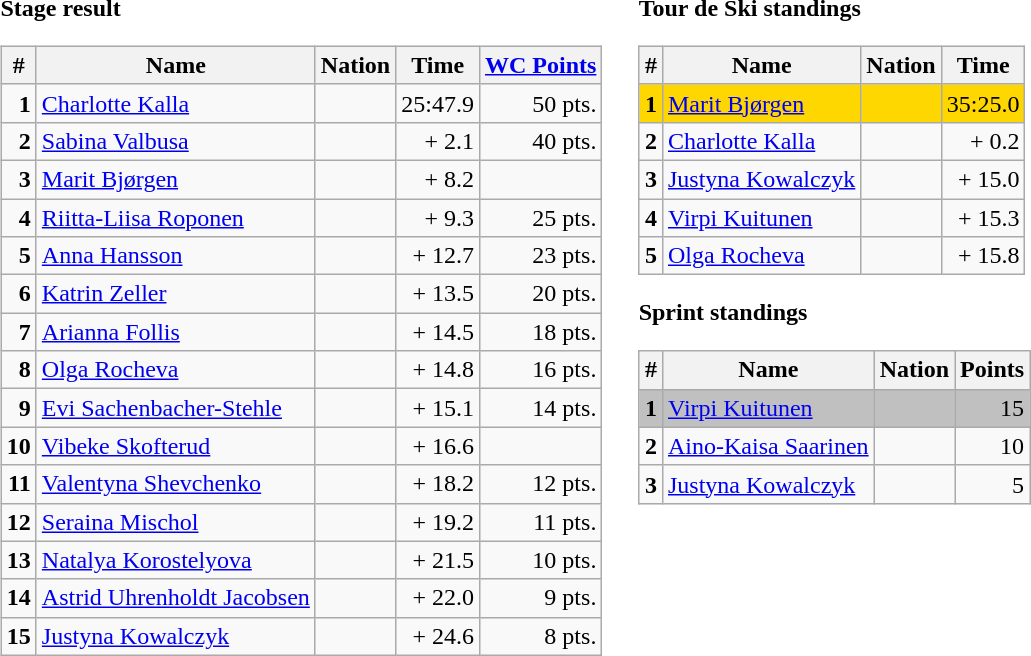<table>
<tr valign="top">
<td><strong>Stage result</strong><br><table class="wikitable">
<tr>
<th>#</th>
<th>Name</th>
<th>Nation</th>
<th>Time</th>
<th><a href='#'>WC Points</a></th>
</tr>
<tr align="right">
<td><strong>1</strong></td>
<td align="left"><a href='#'>Charlotte Kalla</a></td>
<td align="left"></td>
<td>25:47.9</td>
<td>50 pts.</td>
</tr>
<tr align="right">
<td><strong>2</strong></td>
<td align="left"><a href='#'>Sabina Valbusa</a></td>
<td align="left"></td>
<td>+ 2.1</td>
<td>40 pts.</td>
</tr>
<tr align="right">
<td><strong>3</strong></td>
<td align="left"><a href='#'>Marit Bjørgen</a></td>
<td align="left"></td>
<td>+ 8.2</td>
<td></td>
</tr>
<tr align="right">
<td><strong>4</strong></td>
<td align="left"><a href='#'>Riitta-Liisa Roponen</a></td>
<td align="left"></td>
<td>+ 9.3</td>
<td>25 pts.</td>
</tr>
<tr align="right">
<td><strong>5</strong></td>
<td align="left"><a href='#'>Anna Hansson</a></td>
<td align="left"></td>
<td>+ 12.7</td>
<td>23 pts.</td>
</tr>
<tr align="right">
<td><strong>6</strong></td>
<td align="left"><a href='#'>Katrin Zeller</a></td>
<td align="left"></td>
<td>+ 13.5</td>
<td>20 pts.</td>
</tr>
<tr align="right">
<td><strong>7</strong></td>
<td align="left"><a href='#'>Arianna Follis</a></td>
<td align="left"></td>
<td>+ 14.5</td>
<td>18 pts.</td>
</tr>
<tr align="right">
<td><strong>8</strong></td>
<td align="left"><a href='#'>Olga Rocheva</a></td>
<td align="left"></td>
<td>+ 14.8</td>
<td>16 pts.</td>
</tr>
<tr align="right">
<td><strong>9</strong></td>
<td align="left"><a href='#'>Evi Sachenbacher-Stehle</a></td>
<td align="left"></td>
<td>+ 15.1</td>
<td>14 pts.</td>
</tr>
<tr align="right">
<td><strong>10</strong></td>
<td align="left"><a href='#'>Vibeke Skofterud</a></td>
<td align="left"></td>
<td>+ 16.6</td>
<td></td>
</tr>
<tr align="right">
<td><strong>11</strong></td>
<td align="left"><a href='#'>Valentyna Shevchenko</a></td>
<td align="left"></td>
<td>+ 18.2</td>
<td>12 pts.</td>
</tr>
<tr align="right">
<td><strong>12</strong></td>
<td align="left"><a href='#'>Seraina Mischol</a></td>
<td align="left"></td>
<td>+ 19.2</td>
<td>11 pts.</td>
</tr>
<tr align="right">
<td><strong>13</strong></td>
<td align="left"><a href='#'>Natalya Korostelyova</a></td>
<td align="left"></td>
<td>+ 21.5</td>
<td>10 pts.</td>
</tr>
<tr align="right">
<td><strong>14</strong></td>
<td align="left"><a href='#'>Astrid Uhrenholdt Jacobsen</a></td>
<td align="left"></td>
<td>+ 22.0</td>
<td>9 pts.</td>
</tr>
<tr align="right">
<td><strong>15</strong></td>
<td align="left"><a href='#'>Justyna Kowalczyk</a></td>
<td align="left"></td>
<td>+ 24.6</td>
<td>8 pts.</td>
</tr>
</table>
</td>
<td></td>
<td><strong>Tour de Ski standings</strong><br><table class="wikitable">
<tr>
<th>#</th>
<th>Name</th>
<th>Nation</th>
<th>Time</th>
</tr>
<tr align="right" bgcolor="gold">
<td><strong>1</strong></td>
<td align="left"><a href='#'>Marit Bjørgen</a></td>
<td align="left"></td>
<td>35:25.0</td>
</tr>
<tr align="right">
<td><strong>2</strong></td>
<td align="left"><a href='#'>Charlotte Kalla</a></td>
<td align="left"></td>
<td>+ 0.2</td>
</tr>
<tr align="right">
<td><strong>3</strong></td>
<td align="left"><a href='#'>Justyna Kowalczyk</a></td>
<td align="left"></td>
<td>+ 15.0</td>
</tr>
<tr align="right">
<td><strong>4</strong></td>
<td align="left"><a href='#'>Virpi Kuitunen</a></td>
<td align="left"></td>
<td>+ 15.3</td>
</tr>
<tr align="right">
<td><strong>5</strong></td>
<td align="left"><a href='#'>Olga Rocheva</a></td>
<td align="left"></td>
<td>+ 15.8</td>
</tr>
</table>
<strong>Sprint standings</strong><table class="wikitable">
<tr>
<th>#</th>
<th>Name</th>
<th>Nation</th>
<th>Points</th>
</tr>
<tr align="right" bgcolor="silver">
<td><strong>1</strong></td>
<td align="left"><a href='#'>Virpi Kuitunen</a></td>
<td align="left"></td>
<td>15</td>
</tr>
<tr align="right">
<td><strong>2</strong></td>
<td align="left"><a href='#'>Aino-Kaisa Saarinen</a></td>
<td align="left"></td>
<td>10</td>
</tr>
<tr align="right">
<td><strong>3</strong></td>
<td align="left"><a href='#'>Justyna Kowalczyk</a></td>
<td align="left"></td>
<td>5</td>
</tr>
</table>
</td>
</tr>
</table>
